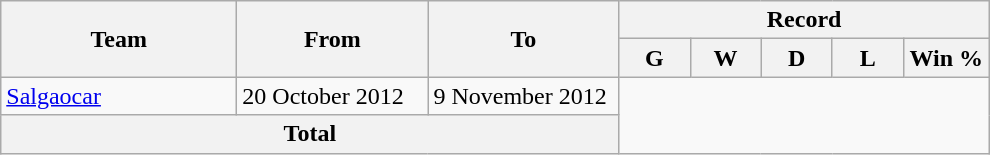<table class="wikitable" style="text-align: center">
<tr>
<th rowspan=2! width=150>Team</th>
<th rowspan=2! width=120>From</th>
<th rowspan=2! width=120>To</th>
<th colspan=7>Record</th>
</tr>
<tr>
<th width=40>G</th>
<th width=40>W</th>
<th width=40>D</th>
<th width=40>L</th>
<th width=50>Win %</th>
</tr>
<tr>
<td align=left><a href='#'>Salgaocar</a></td>
<td align=left>20 October 2012</td>
<td align=left>9 November 2012<br></td>
</tr>
<tr>
<th colspan="3">Total<br></th>
</tr>
</table>
